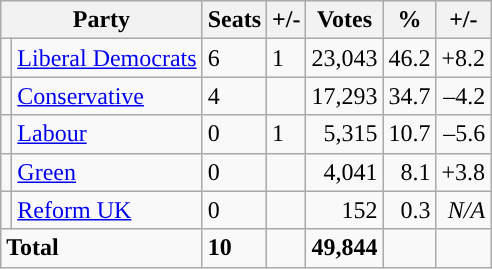<table class="wikitable sortable">
<tr>
<th colspan="2">Party</th>
<th>Seats</th>
<th>+/-</th>
<th>Votes</th>
<th>%</th>
<th>+/-</th>
</tr>
<tr>
<td style="background-color: "></td>
<td><a href='#'>Liberal Democrats</a></td>
<td>6</td>
<td> 1</td>
<td style="text-align:right;">23,043</td>
<td style="text-align:right;">46.2</td>
<td style="text-align:right;">+8.2</td>
</tr>
<tr>
<td style="background-color: "></td>
<td><a href='#'>Conservative</a></td>
<td>4</td>
<td></td>
<td style="text-align:right;">17,293</td>
<td style="text-align:right;">34.7</td>
<td style="text-align:right;">–4.2</td>
</tr>
<tr>
<td style="background-color: "></td>
<td><a href='#'>Labour</a></td>
<td>0</td>
<td> 1</td>
<td style="text-align:right;">5,315</td>
<td style="text-align:right;">10.7</td>
<td style="text-align:right;">–5.6</td>
</tr>
<tr>
<td style="background-color: "></td>
<td><a href='#'>Green</a></td>
<td>0</td>
<td></td>
<td style="text-align:right;">4,041</td>
<td style="text-align:right;">8.1</td>
<td style="text-align:right;">+3.8</td>
</tr>
<tr>
<td style="background-color: "></td>
<td><a href='#'>Reform UK</a></td>
<td>0</td>
<td></td>
<td style="text-align:right;">152</td>
<td style="text-align:right;">0.3</td>
<td style="text-align:right;"><em>N/A</em></td>
</tr>
<tr>
<td colspan="2"><strong>Total</strong></td>
<td><strong>10</strong></td>
<td></td>
<td style="text-align:right;"><strong>49,844</strong></td>
<td style="text-align:right;"></td>
<td style="text-align:right;"></td>
</tr>
</table>
